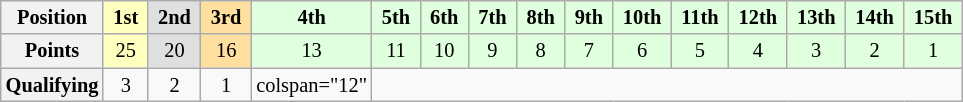<table class="wikitable" style="font-size:85%; text-align:center">
<tr>
<th>Position</th>
<td style="background:#ffffbf;"> <strong>1st</strong> </td>
<td style="background:#dfdfdf;"> <strong>2nd</strong> </td>
<td style="background:#ffdf9f;"> <strong>3rd</strong> </td>
<td style="background:#dfffdf;"> <strong>4th</strong> </td>
<td style="background:#dfffdf;"> <strong>5th</strong> </td>
<td style="background:#dfffdf;"> <strong>6th</strong> </td>
<td style="background:#dfffdf;"> <strong>7th</strong> </td>
<td style="background:#dfffdf;"> <strong>8th</strong> </td>
<td style="background:#dfffdf;"> <strong>9th</strong> </td>
<td style="background:#dfffdf;"> <strong>10th</strong> </td>
<td style="background:#dfffdf;"> <strong>11th</strong> </td>
<td style="background:#dfffdf;"> <strong>12th</strong> </td>
<td style="background:#dfffdf;"> <strong>13th</strong> </td>
<td style="background:#dfffdf;"> <strong>14th</strong> </td>
<td style="background:#dfffdf;"> <strong>15th</strong> </td>
</tr>
<tr>
<th>Points</th>
<td style="background:#ffffbf;">25</td>
<td style="background:#dfdfdf;">20</td>
<td style="background:#ffdf9f;">16</td>
<td style="background:#dfffdf;">13</td>
<td style="background:#dfffdf;">11</td>
<td style="background:#dfffdf;">10</td>
<td style="background:#dfffdf;">9</td>
<td style="background:#dfffdf;">8</td>
<td style="background:#dfffdf;">7</td>
<td style="background:#dfffdf;">6</td>
<td style="background:#dfffdf;">5</td>
<td style="background:#dfffdf;">4</td>
<td style="background:#dfffdf;">3</td>
<td style="background:#dfffdf;">2</td>
<td style="background:#dfffdf;">1</td>
</tr>
<tr>
<th>Qualifying</th>
<td>3</td>
<td>2</td>
<td>1</td>
<td>colspan="12" </td>
</tr>
</table>
